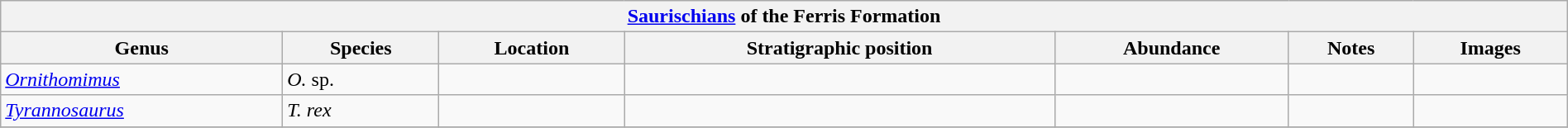<table class="wikitable" align="center" width="100%">
<tr>
<th colspan="7" align="center"><strong><a href='#'>Saurischians</a> of the Ferris Formation</strong></th>
</tr>
<tr>
<th>Genus</th>
<th>Species</th>
<th>Location</th>
<th>Stratigraphic position</th>
<th>Abundance</th>
<th>Notes</th>
<th>Images</th>
</tr>
<tr>
<td><em><a href='#'>Ornithomimus</a></em></td>
<td><em>O.</em> sp.</td>
<td></td>
<td></td>
<td></td>
<td></td>
<td></td>
</tr>
<tr>
<td><em><a href='#'>Tyrannosaurus</a></em></td>
<td><em>T. rex</em></td>
<td></td>
<td></td>
<td></td>
<td></td>
<td></td>
</tr>
<tr>
</tr>
</table>
